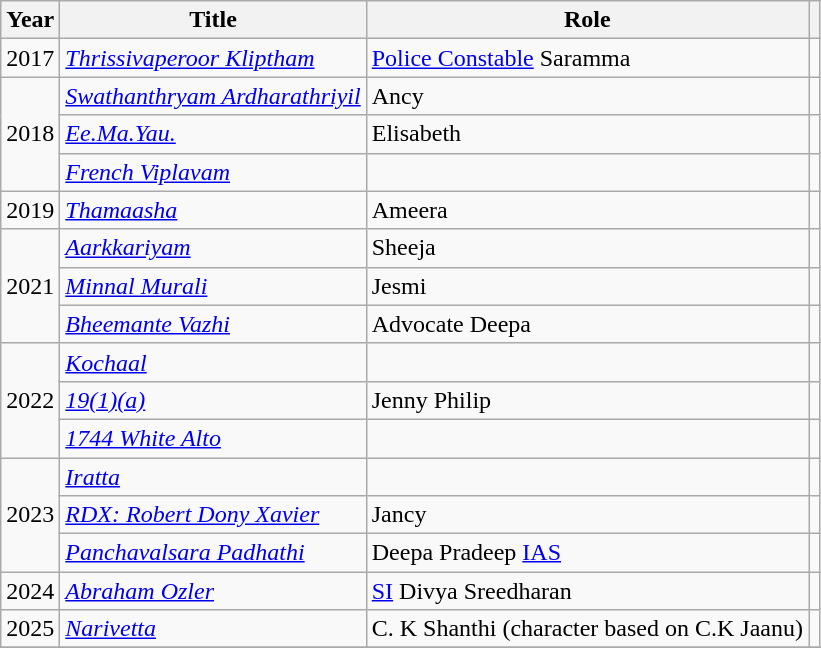<table class="wikitable sortable">
<tr>
<th scope="col">Year</th>
<th scope="col">Title</th>
<th scope="col">Role</th>
<th scope="col" class="unsortable"></th>
</tr>
<tr>
<td>2017</td>
<td><em><a href='#'>Thrissivaperoor Kliptham </a></em></td>
<td><a href='#'>Police Constable</a> Saramma</td>
<td></td>
</tr>
<tr>
<td rowspan=3>2018</td>
<td><em><a href='#'>Swathanthryam Ardharathriyil</a></em></td>
<td>Ancy</td>
<td></td>
</tr>
<tr>
<td><em><a href='#'>Ee.Ma.Yau.</a></em></td>
<td>Elisabeth</td>
<td></td>
</tr>
<tr>
<td><em><a href='#'>French Viplavam</a></em></td>
<td></td>
<td></td>
</tr>
<tr>
<td>2019</td>
<td><em><a href='#'>Thamaasha</a></em></td>
<td>Ameera</td>
<td></td>
</tr>
<tr>
<td rowspan=3>2021</td>
<td><em><a href='#'>Aarkkariyam</a></em></td>
<td>Sheeja</td>
<td></td>
</tr>
<tr>
<td><em><a href='#'>Minnal Murali</a></em></td>
<td>Jesmi</td>
<td></td>
</tr>
<tr>
<td><em><a href='#'>Bheemante Vazhi</a></em></td>
<td>Advocate Deepa</td>
<td></td>
</tr>
<tr>
<td rowspan=3>2022</td>
<td><em><a href='#'>Kochaal</a></em></td>
<td></td>
<td></td>
</tr>
<tr>
<td><em><a href='#'>19(1)(a)</a></em></td>
<td>Jenny Philip</td>
<td></td>
</tr>
<tr>
<td><em><a href='#'>1744 White Alto</a></em></td>
<td></td>
<td></td>
</tr>
<tr>
<td rowspan=3>2023</td>
<td><em><a href='#'>Iratta</a></em></td>
<td></td>
<td></td>
</tr>
<tr>
<td><em><a href='#'>RDX: Robert Dony Xavier</a></em></td>
<td>Jancy</td>
<td></td>
</tr>
<tr>
<td><em><a href='#'>Panchavalsara Padhathi</a></em></td>
<td>Deepa Pradeep <a href='#'>IAS</a></td>
<td></td>
</tr>
<tr>
<td>2024</td>
<td><em><a href='#'>Abraham Ozler</a></em></td>
<td><a href='#'>SI</a> Divya Sreedharan</td>
<td></td>
</tr>
<tr>
<td>2025</td>
<td><em><a href='#'>Narivetta</a></em></td>
<td>C. K Shanthi (character based on C.K Jaanu)</td>
<td></td>
</tr>
<tr>
</tr>
</table>
